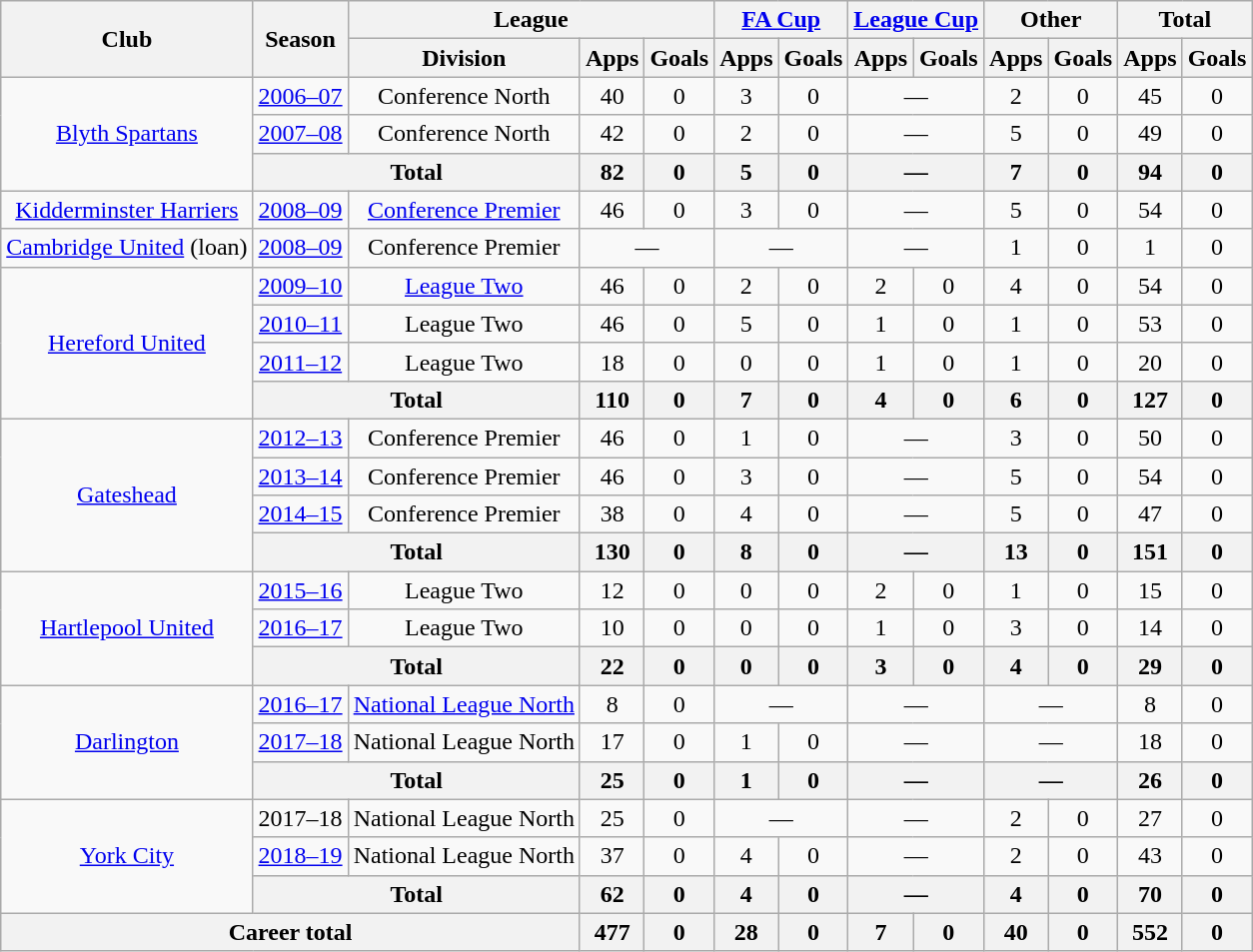<table class=wikitable style=text-align:center>
<tr>
<th rowspan=2>Club</th>
<th rowspan=2>Season</th>
<th colspan=3>League</th>
<th colspan=2><a href='#'>FA Cup</a></th>
<th colspan=2><a href='#'>League Cup</a></th>
<th colspan=2>Other</th>
<th colspan=2>Total</th>
</tr>
<tr>
<th>Division</th>
<th>Apps</th>
<th>Goals</th>
<th>Apps</th>
<th>Goals</th>
<th>Apps</th>
<th>Goals</th>
<th>Apps</th>
<th>Goals</th>
<th>Apps</th>
<th>Goals</th>
</tr>
<tr>
<td rowspan=3><a href='#'>Blyth Spartans</a></td>
<td><a href='#'>2006–07</a></td>
<td>Conference North</td>
<td>40</td>
<td>0</td>
<td>3</td>
<td>0</td>
<td colspan=2>—</td>
<td>2</td>
<td>0</td>
<td>45</td>
<td>0</td>
</tr>
<tr>
<td><a href='#'>2007–08</a></td>
<td>Conference North</td>
<td>42</td>
<td>0</td>
<td>2</td>
<td>0</td>
<td colspan=2>—</td>
<td>5</td>
<td>0</td>
<td>49</td>
<td>0</td>
</tr>
<tr>
<th colspan=2>Total</th>
<th>82</th>
<th>0</th>
<th>5</th>
<th>0</th>
<th colspan=2>—</th>
<th>7</th>
<th>0</th>
<th>94</th>
<th>0</th>
</tr>
<tr>
<td><a href='#'>Kidderminster Harriers</a></td>
<td><a href='#'>2008–09</a></td>
<td><a href='#'>Conference Premier</a></td>
<td>46</td>
<td>0</td>
<td>3</td>
<td>0</td>
<td colspan=2>—</td>
<td>5</td>
<td>0</td>
<td>54</td>
<td>0</td>
</tr>
<tr>
<td><a href='#'>Cambridge United</a> (loan)</td>
<td><a href='#'>2008–09</a></td>
<td>Conference Premier</td>
<td colspan=2>—</td>
<td colspan=2>—</td>
<td colspan=2>—</td>
<td>1</td>
<td>0</td>
<td>1</td>
<td>0</td>
</tr>
<tr>
<td rowspan=4><a href='#'>Hereford United</a></td>
<td><a href='#'>2009–10</a></td>
<td><a href='#'>League Two</a></td>
<td>46</td>
<td>0</td>
<td>2</td>
<td>0</td>
<td>2</td>
<td>0</td>
<td>4</td>
<td>0</td>
<td>54</td>
<td>0</td>
</tr>
<tr>
<td><a href='#'>2010–11</a></td>
<td>League Two</td>
<td>46</td>
<td>0</td>
<td>5</td>
<td>0</td>
<td>1</td>
<td>0</td>
<td>1</td>
<td>0</td>
<td>53</td>
<td>0</td>
</tr>
<tr>
<td><a href='#'>2011–12</a></td>
<td>League Two</td>
<td>18</td>
<td>0</td>
<td>0</td>
<td>0</td>
<td>1</td>
<td>0</td>
<td>1</td>
<td>0</td>
<td>20</td>
<td>0</td>
</tr>
<tr>
<th colspan=2>Total</th>
<th>110</th>
<th>0</th>
<th>7</th>
<th>0</th>
<th>4</th>
<th>0</th>
<th>6</th>
<th>0</th>
<th>127</th>
<th>0</th>
</tr>
<tr>
<td rowspan=4><a href='#'>Gateshead</a></td>
<td><a href='#'>2012–13</a></td>
<td>Conference Premier</td>
<td>46</td>
<td>0</td>
<td>1</td>
<td>0</td>
<td colspan=2>—</td>
<td>3</td>
<td>0</td>
<td>50</td>
<td>0</td>
</tr>
<tr>
<td><a href='#'>2013–14</a></td>
<td>Conference Premier</td>
<td>46</td>
<td>0</td>
<td>3</td>
<td>0</td>
<td colspan=2>—</td>
<td>5</td>
<td>0</td>
<td>54</td>
<td>0</td>
</tr>
<tr>
<td><a href='#'>2014–15</a></td>
<td>Conference Premier</td>
<td>38</td>
<td>0</td>
<td>4</td>
<td>0</td>
<td colspan=2>—</td>
<td>5</td>
<td>0</td>
<td>47</td>
<td>0</td>
</tr>
<tr>
<th colspan=2>Total</th>
<th>130</th>
<th>0</th>
<th>8</th>
<th>0</th>
<th colspan=2>—</th>
<th>13</th>
<th>0</th>
<th>151</th>
<th>0</th>
</tr>
<tr>
<td rowspan=3><a href='#'>Hartlepool United</a></td>
<td><a href='#'>2015–16</a></td>
<td>League Two</td>
<td>12</td>
<td>0</td>
<td>0</td>
<td>0</td>
<td>2</td>
<td>0</td>
<td>1</td>
<td>0</td>
<td>15</td>
<td>0</td>
</tr>
<tr>
<td><a href='#'>2016–17</a></td>
<td>League Two</td>
<td>10</td>
<td>0</td>
<td>0</td>
<td>0</td>
<td>1</td>
<td>0</td>
<td>3</td>
<td>0</td>
<td>14</td>
<td>0</td>
</tr>
<tr>
<th colspan=2>Total</th>
<th>22</th>
<th>0</th>
<th>0</th>
<th>0</th>
<th>3</th>
<th>0</th>
<th>4</th>
<th>0</th>
<th>29</th>
<th>0</th>
</tr>
<tr>
<td rowspan=3><a href='#'>Darlington</a></td>
<td><a href='#'>2016–17</a></td>
<td><a href='#'>National League North</a></td>
<td>8</td>
<td>0</td>
<td colspan=2>—</td>
<td colspan=2>—</td>
<td colspan=2>—</td>
<td>8</td>
<td>0</td>
</tr>
<tr>
<td><a href='#'>2017–18</a></td>
<td>National League North</td>
<td>17</td>
<td>0</td>
<td>1</td>
<td>0</td>
<td colspan=2>—</td>
<td colspan=2>—</td>
<td>18</td>
<td>0</td>
</tr>
<tr>
<th colspan=2>Total</th>
<th>25</th>
<th>0</th>
<th>1</th>
<th>0</th>
<th colspan=2>—</th>
<th colspan=2>—</th>
<th>26</th>
<th>0</th>
</tr>
<tr>
<td rowspan=3><a href='#'>York City</a></td>
<td>2017–18</td>
<td>National League North</td>
<td>25</td>
<td>0</td>
<td colspan=2>—</td>
<td colspan=2>—</td>
<td>2</td>
<td>0</td>
<td>27</td>
<td>0</td>
</tr>
<tr>
<td><a href='#'>2018–19</a></td>
<td>National League North</td>
<td>37</td>
<td>0</td>
<td>4</td>
<td>0</td>
<td colspan=2>—</td>
<td>2</td>
<td>0</td>
<td>43</td>
<td>0</td>
</tr>
<tr>
<th colspan=2>Total</th>
<th>62</th>
<th>0</th>
<th>4</th>
<th>0</th>
<th colspan=2>—</th>
<th>4</th>
<th>0</th>
<th>70</th>
<th>0</th>
</tr>
<tr>
<th colspan=3>Career total</th>
<th>477</th>
<th>0</th>
<th>28</th>
<th>0</th>
<th>7</th>
<th>0</th>
<th>40</th>
<th>0</th>
<th>552</th>
<th>0</th>
</tr>
</table>
